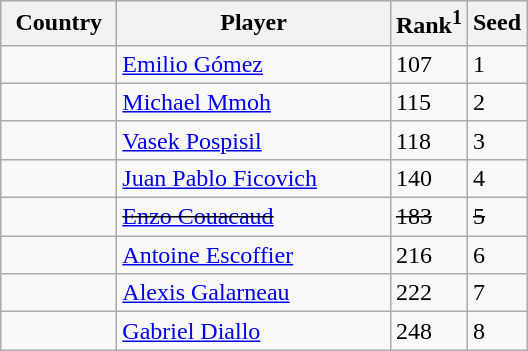<table class="sortable wikitable">
<tr>
<th style="width:70px;">Country</th>
<th style="width:175px;">Player</th>
<th>Rank<sup>1</sup></th>
<th>Seed</th>
</tr>
<tr>
<td></td>
<td><a href='#'>Emilio Gómez</a></td>
<td>107</td>
<td>1</td>
</tr>
<tr>
<td></td>
<td><a href='#'>Michael Mmoh</a></td>
<td>115</td>
<td>2</td>
</tr>
<tr>
<td></td>
<td><a href='#'>Vasek Pospisil</a></td>
<td>118</td>
<td>3</td>
</tr>
<tr>
<td></td>
<td><a href='#'>Juan Pablo Ficovich</a></td>
<td>140</td>
<td>4</td>
</tr>
<tr>
<td><s></s></td>
<td><s><a href='#'>Enzo Couacaud</a></s></td>
<td><s>183</s></td>
<td><s>5</s></td>
</tr>
<tr>
<td></td>
<td><a href='#'>Antoine Escoffier</a></td>
<td>216</td>
<td>6</td>
</tr>
<tr>
<td></td>
<td><a href='#'>Alexis Galarneau</a></td>
<td>222</td>
<td>7</td>
</tr>
<tr>
<td></td>
<td><a href='#'>Gabriel Diallo</a></td>
<td>248</td>
<td>8</td>
</tr>
</table>
